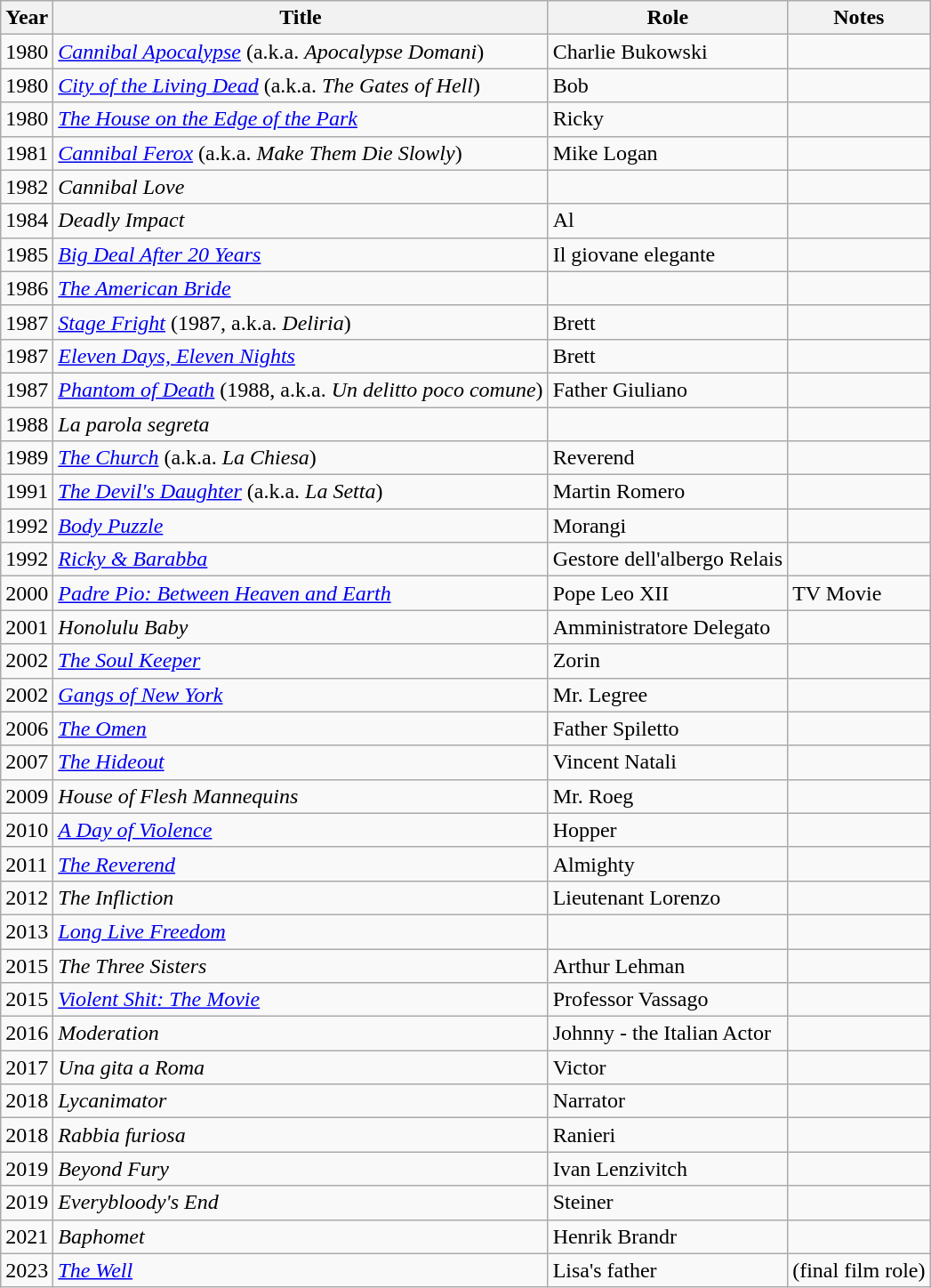<table class="wikitable">
<tr>
<th>Year</th>
<th>Title</th>
<th>Role</th>
<th>Notes</th>
</tr>
<tr>
<td>1980</td>
<td><em><a href='#'>Cannibal Apocalypse</a></em> (a.k.a. <em>Apocalypse Domani</em>)</td>
<td>Charlie Bukowski</td>
<td></td>
</tr>
<tr>
<td>1980</td>
<td><em><a href='#'>City of the Living Dead</a></em> (a.k.a. <em>The Gates of Hell</em>)</td>
<td>Bob</td>
<td></td>
</tr>
<tr>
<td>1980</td>
<td><em><a href='#'>The House on the Edge of the Park</a></em></td>
<td>Ricky</td>
<td></td>
</tr>
<tr>
<td>1981</td>
<td><em><a href='#'>Cannibal Ferox</a></em> (a.k.a. <em>Make Them Die Slowly</em>)</td>
<td>Mike Logan</td>
<td></td>
</tr>
<tr>
<td>1982</td>
<td><em>Cannibal Love</em></td>
<td></td>
<td></td>
</tr>
<tr>
<td>1984</td>
<td><em>Deadly Impact</em></td>
<td>Al</td>
<td></td>
</tr>
<tr>
<td>1985</td>
<td><em><a href='#'>Big Deal After 20 Years</a></em></td>
<td>Il giovane elegante</td>
<td></td>
</tr>
<tr>
<td>1986</td>
<td><em><a href='#'>The American Bride</a></em></td>
<td></td>
<td></td>
</tr>
<tr>
<td>1987</td>
<td><em><a href='#'>Stage Fright</a></em> (1987, a.k.a. <em>Deliria</em>)</td>
<td>Brett</td>
<td></td>
</tr>
<tr>
<td>1987</td>
<td><em><a href='#'>Eleven Days, Eleven Nights</a></em></td>
<td>Brett</td>
</tr>
<tr>
<td>1987</td>
<td><em><a href='#'>Phantom of Death</a></em> (1988, a.k.a. <em>Un delitto poco comune</em>)</td>
<td>Father Giuliano</td>
<td></td>
</tr>
<tr>
<td>1988</td>
<td><em>La parola segreta</em></td>
<td></td>
<td></td>
</tr>
<tr>
<td>1989</td>
<td><em><a href='#'>The Church</a></em> (a.k.a. <em>La Chiesa</em>)</td>
<td>Reverend</td>
<td></td>
</tr>
<tr>
<td>1991</td>
<td><em><a href='#'>The Devil's Daughter</a></em> (a.k.a. <em>La Setta</em>)</td>
<td>Martin Romero</td>
<td></td>
</tr>
<tr>
<td>1992</td>
<td><em><a href='#'>Body Puzzle</a></em></td>
<td>Morangi</td>
<td></td>
</tr>
<tr>
<td>1992</td>
<td><em><a href='#'>Ricky & Barabba</a></em></td>
<td>Gestore dell'albergo Relais</td>
<td></td>
</tr>
<tr>
<td>2000</td>
<td><em><a href='#'>Padre Pio: Between Heaven and Earth</a></em></td>
<td>Pope Leo XII</td>
<td>TV Movie</td>
</tr>
<tr>
<td>2001</td>
<td><em>Honolulu Baby</em></td>
<td>Amministratore Delegato</td>
<td></td>
</tr>
<tr>
<td>2002</td>
<td><em><a href='#'>The Soul Keeper</a></em></td>
<td>Zorin</td>
<td></td>
</tr>
<tr>
<td>2002</td>
<td><em><a href='#'>Gangs of New York</a></em></td>
<td>Mr. Legree</td>
<td></td>
</tr>
<tr>
<td>2006</td>
<td><em><a href='#'>The Omen</a></em></td>
<td>Father Spiletto</td>
<td></td>
</tr>
<tr>
<td>2007</td>
<td><em><a href='#'>The Hideout</a></em></td>
<td>Vincent Natali</td>
<td></td>
</tr>
<tr>
<td>2009</td>
<td><em>House of Flesh Mannequins</em></td>
<td>Mr. Roeg</td>
<td></td>
</tr>
<tr>
<td>2010</td>
<td><em><a href='#'>A Day of Violence</a></em></td>
<td>Hopper</td>
<td></td>
</tr>
<tr>
<td>2011</td>
<td><em><a href='#'>The Reverend</a></em></td>
<td>Almighty</td>
<td></td>
</tr>
<tr>
<td>2012</td>
<td><em>The Infliction</em></td>
<td>Lieutenant Lorenzo</td>
<td></td>
</tr>
<tr>
<td>2013</td>
<td><em><a href='#'>Long Live Freedom</a></em></td>
<td></td>
<td></td>
</tr>
<tr>
<td>2015</td>
<td><em>The Three Sisters</em></td>
<td>Arthur Lehman</td>
<td></td>
</tr>
<tr>
<td>2015</td>
<td><em><a href='#'>Violent Shit: The Movie</a></em></td>
<td>Professor Vassago</td>
<td></td>
</tr>
<tr>
<td>2016</td>
<td><em>Moderation</em></td>
<td>Johnny - the Italian Actor</td>
<td></td>
</tr>
<tr>
<td>2017</td>
<td><em>Una gita a Roma</em></td>
<td>Victor</td>
<td></td>
</tr>
<tr>
<td>2018</td>
<td><em>Lycanimator</em></td>
<td>Narrator</td>
<td></td>
</tr>
<tr>
<td>2018</td>
<td><em>Rabbia furiosa</em></td>
<td>Ranieri</td>
<td></td>
</tr>
<tr>
<td>2019</td>
<td><em>Beyond Fury</em></td>
<td>Ivan Lenzivitch</td>
<td></td>
</tr>
<tr>
<td>2019</td>
<td><em>Everybloody's End</em></td>
<td>Steiner</td>
<td></td>
</tr>
<tr>
<td>2021</td>
<td><em>Baphomet</em></td>
<td>Henrik Brandr</td>
<td></td>
</tr>
<tr>
<td>2023</td>
<td><em><a href='#'>The Well</a></em></td>
<td>Lisa's father</td>
<td>(final film role)</td>
</tr>
</table>
